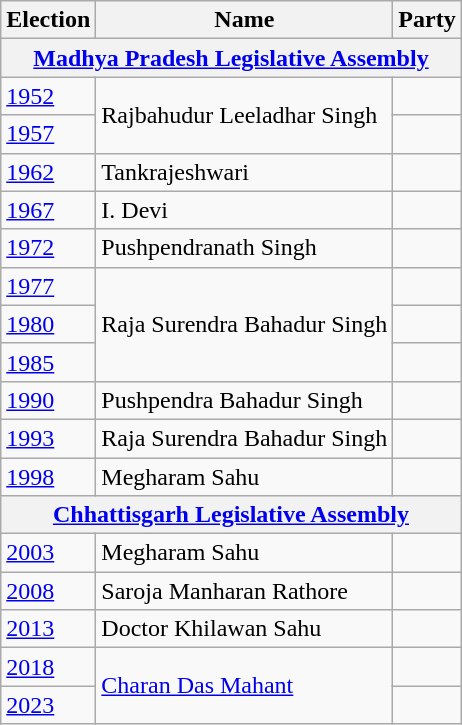<table class="wikitable">
<tr>
<th>Election</th>
<th>Name</th>
<th colspan=2>Party</th>
</tr>
<tr>
<th colspan=4><a href='#'>Madhya Pradesh Legislative Assembly</a></th>
</tr>
<tr>
<td><a href='#'>1952</a></td>
<td rowspan="2">Rajbahudur Leeladhar Singh</td>
<td></td>
</tr>
<tr>
<td><a href='#'>1957</a></td>
<td></td>
</tr>
<tr>
<td><a href='#'>1962</a></td>
<td>Tankrajeshwari</td>
<td></td>
</tr>
<tr>
<td><a href='#'>1967</a></td>
<td>I. Devi</td>
</tr>
<tr>
<td><a href='#'>1972</a></td>
<td>Pushpendranath Singh</td>
<td></td>
</tr>
<tr>
<td><a href='#'>1977</a></td>
<td rowspan="3">Raja Surendra Bahadur Singh</td>
<td></td>
</tr>
<tr>
<td><a href='#'>1980</a></td>
<td></td>
</tr>
<tr>
<td><a href='#'>1985</a></td>
<td></td>
</tr>
<tr>
<td><a href='#'>1990</a></td>
<td>Pushpendra Bahadur Singh</td>
<td></td>
</tr>
<tr>
<td><a href='#'>1993</a></td>
<td>Raja Surendra Bahadur Singh</td>
<td></td>
</tr>
<tr>
<td><a href='#'>1998</a></td>
<td>Megharam Sahu</td>
<td></td>
</tr>
<tr>
<th colspan=4><a href='#'>Chhattisgarh Legislative Assembly</a></th>
</tr>
<tr>
<td><a href='#'>2003</a></td>
<td>Megharam Sahu</td>
<td></td>
</tr>
<tr>
<td><a href='#'>2008</a></td>
<td>Saroja Manharan Rathore</td>
<td></td>
</tr>
<tr>
<td><a href='#'>2013</a></td>
<td>Doctor Khilawan Sahu</td>
<td></td>
</tr>
<tr>
<td><a href='#'>2018</a></td>
<td rowspan="2"><a href='#'>Charan Das Mahant</a></td>
<td></td>
</tr>
<tr>
<td><a href='#'>2023</a></td>
</tr>
</table>
